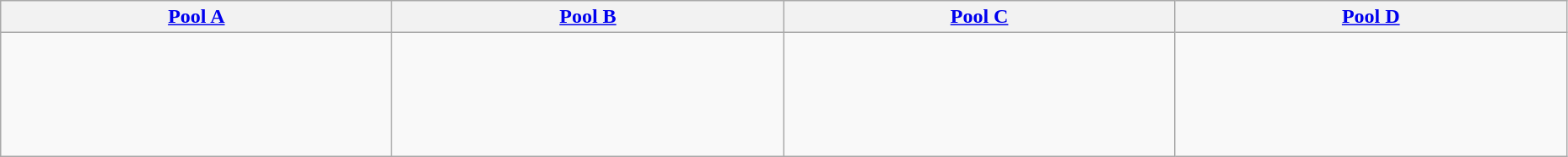<table class="wikitable" style="width:98%">
<tr>
<th width=25%><a href='#'>Pool A</a></th>
<th width=25%><a href='#'>Pool B</a></th>
<th width=25%><a href='#'>Pool C</a></th>
<th width=25%><a href='#'>Pool D</a></th>
</tr>
<tr>
<td><br><br>
<br>
<br>
<br>
</td>
<td><br><br>
<br>
<br>
<br>
</td>
<td><br><br>
<br>
<br>
<br>
</td>
<td><br><br>
<br>
<br>
<br>
</td>
</tr>
</table>
